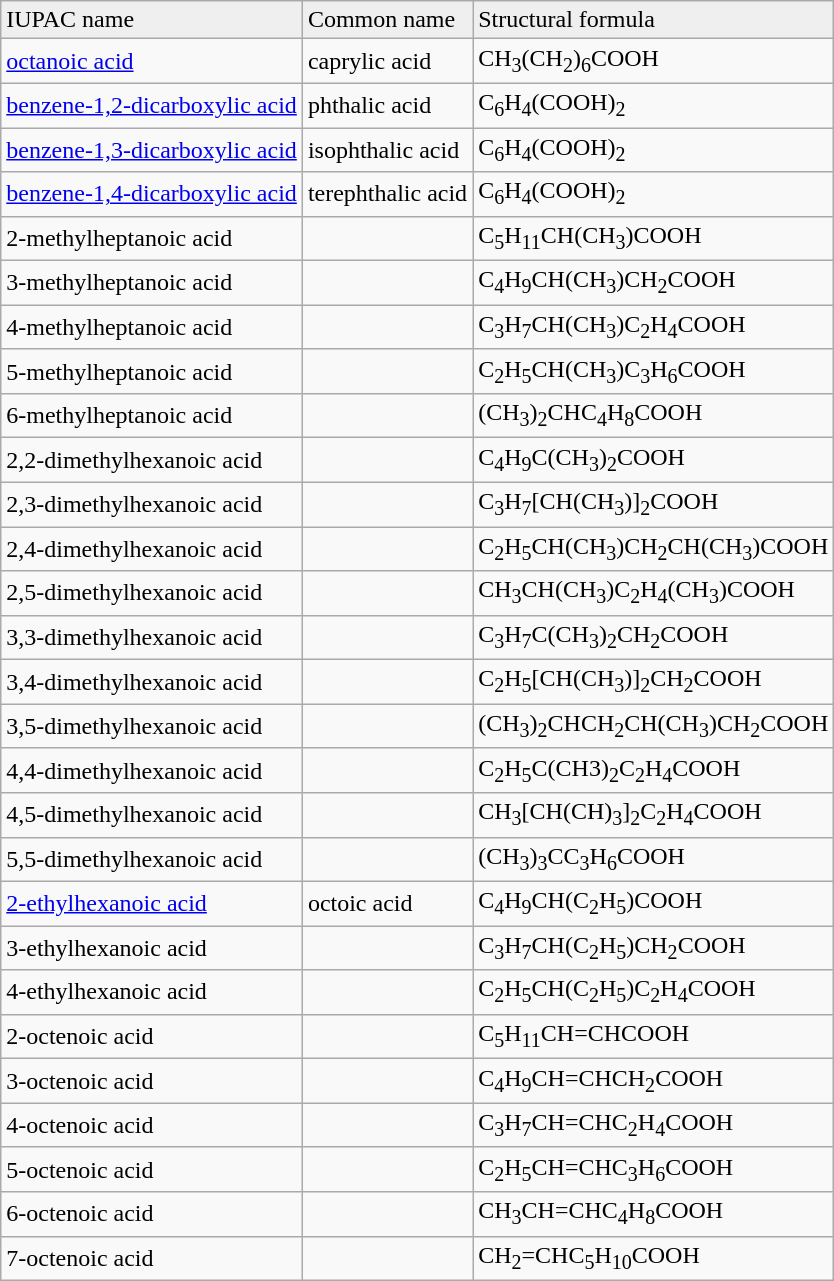<table class="wikitable">
<tr bgcolor="#efefef">
<td>IUPAC name</td>
<td>Common name</td>
<td>Structural formula</td>
</tr>
<tr>
<td><a href='#'>octanoic acid</a></td>
<td>caprylic acid</td>
<td>CH<sub>3</sub>(CH<sub>2</sub>)<sub>6</sub>COOH</td>
</tr>
<tr>
<td><a href='#'>benzene-1,2-dicarboxylic acid</a></td>
<td>phthalic acid</td>
<td>C<sub>6</sub>H<sub>4</sub>(COOH)<sub>2</sub></td>
</tr>
<tr>
<td><a href='#'>benzene-1,3-dicarboxylic acid</a></td>
<td>isophthalic acid</td>
<td>C<sub>6</sub>H<sub>4</sub>(COOH)<sub>2</sub></td>
</tr>
<tr>
<td><a href='#'>benzene-1,4-dicarboxylic acid</a></td>
<td>terephthalic acid</td>
<td>C<sub>6</sub>H<sub>4</sub>(COOH)<sub>2</sub></td>
</tr>
<tr>
<td>2-methylheptanoic acid</td>
<td></td>
<td>C<sub>5</sub>H<sub>11</sub>CH(CH<sub>3</sub>)COOH</td>
</tr>
<tr>
<td>3-methylheptanoic acid</td>
<td></td>
<td>C<sub>4</sub>H<sub>9</sub>CH(CH<sub>3</sub>)CH<sub>2</sub>COOH</td>
</tr>
<tr>
<td>4-methylheptanoic acid</td>
<td></td>
<td>C<sub>3</sub>H<sub>7</sub>CH(CH<sub>3</sub>)C<sub>2</sub>H<sub>4</sub>COOH</td>
</tr>
<tr>
<td>5-methylheptanoic acid</td>
<td></td>
<td>C<sub>2</sub>H<sub>5</sub>CH(CH<sub>3</sub>)C<sub>3</sub>H<sub>6</sub>COOH</td>
</tr>
<tr>
<td>6-methylheptanoic acid</td>
<td></td>
<td>(CH<sub>3</sub>)<sub>2</sub>CHC<sub>4</sub>H<sub>8</sub>COOH</td>
</tr>
<tr>
<td>2,2-dimethylhexanoic acid</td>
<td></td>
<td>C<sub>4</sub>H<sub>9</sub>C(CH<sub>3</sub>)<sub>2</sub>COOH</td>
</tr>
<tr>
<td>2,3-dimethylhexanoic acid</td>
<td></td>
<td>C<sub>3</sub>H<sub>7</sub>[CH(CH<sub>3</sub>)]<sub>2</sub>COOH</td>
</tr>
<tr>
<td>2,4-dimethylhexanoic acid</td>
<td></td>
<td>C<sub>2</sub>H<sub>5</sub>CH(CH<sub>3</sub>)CH<sub>2</sub>CH(CH<sub>3</sub>)COOH</td>
</tr>
<tr>
<td>2,5-dimethylhexanoic acid</td>
<td></td>
<td>CH<sub>3</sub>CH(CH<sub>3</sub>)C<sub>2</sub>H<sub>4</sub>(CH<sub>3</sub>)COOH</td>
</tr>
<tr>
<td>3,3-dimethylhexanoic acid</td>
<td></td>
<td>C<sub>3</sub>H<sub>7</sub>C(CH<sub>3</sub>)<sub>2</sub>CH<sub>2</sub>COOH</td>
</tr>
<tr>
<td>3,4-dimethylhexanoic acid</td>
<td></td>
<td>C<sub>2</sub>H<sub>5</sub>[CH(CH<sub>3</sub>)]<sub>2</sub>CH<sub>2</sub>COOH</td>
</tr>
<tr>
<td>3,5-dimethylhexanoic acid</td>
<td></td>
<td>(CH<sub>3</sub>)<sub>2</sub>CHCH<sub>2</sub>CH(CH<sub>3</sub>)CH<sub>2</sub>COOH</td>
</tr>
<tr>
<td>4,4-dimethylhexanoic acid</td>
<td></td>
<td>C<sub>2</sub>H<sub>5</sub>C(CH3)<sub>2</sub>C<sub>2</sub>H<sub>4</sub>COOH</td>
</tr>
<tr>
<td>4,5-dimethylhexanoic acid</td>
<td></td>
<td>CH<sub>3</sub>[CH(CH)<sub>3</sub>]<sub>2</sub>C<sub>2</sub>H<sub>4</sub>COOH</td>
</tr>
<tr>
<td>5,5-dimethylhexanoic acid</td>
<td></td>
<td>(CH<sub>3</sub>)<sub>3</sub>CC<sub>3</sub>H<sub>6</sub>COOH</td>
</tr>
<tr>
<td><a href='#'>2-ethylhexanoic acid</a></td>
<td>octoic acid</td>
<td>C<sub>4</sub>H<sub>9</sub>CH(C<sub>2</sub>H<sub>5</sub>)COOH</td>
</tr>
<tr>
<td>3-ethylhexanoic acid</td>
<td></td>
<td>C<sub>3</sub>H<sub>7</sub>CH(C<sub>2</sub>H<sub>5</sub>)CH<sub>2</sub>COOH</td>
</tr>
<tr>
<td>4-ethylhexanoic acid</td>
<td></td>
<td>C<sub>2</sub>H<sub>5</sub>CH(C<sub>2</sub>H<sub>5</sub>)C<sub>2</sub>H<sub>4</sub>COOH</td>
</tr>
<tr>
<td>2-octenoic acid</td>
<td></td>
<td>C<sub>5</sub>H<sub>11</sub>CH=CHCOOH</td>
</tr>
<tr>
<td>3-octenoic acid</td>
<td></td>
<td>C<sub>4</sub>H<sub>9</sub>CH=CHCH<sub>2</sub>COOH</td>
</tr>
<tr>
<td>4-octenoic acid</td>
<td></td>
<td>C<sub>3</sub>H<sub>7</sub>CH=CHC<sub>2</sub>H<sub>4</sub>COOH</td>
</tr>
<tr>
<td>5-octenoic acid</td>
<td></td>
<td>C<sub>2</sub>H<sub>5</sub>CH=CHC<sub>3</sub>H<sub>6</sub>COOH</td>
</tr>
<tr>
<td>6-octenoic acid</td>
<td></td>
<td>CH<sub>3</sub>CH=CHC<sub>4</sub>H<sub>8</sub>COOH</td>
</tr>
<tr>
<td>7-octenoic acid</td>
<td></td>
<td>CH<sub>2</sub>=CHC<sub>5</sub>H<sub>10</sub>COOH</td>
</tr>
</table>
